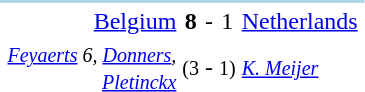<table valign=top>
<tr>
<th colspan=7 style="background: lightblue;"></th>
</tr>
<tr>
<td></td>
<td align=right><a href='#'>Belgium</a></td>
<td align=center><strong>8</strong></td>
<td align=center>-</td>
<td align=center>1</td>
<td><a href='#'>Netherlands</a></td>
<td></td>
</tr>
<tr>
<td></td>
<td align=right><small><em><a href='#'>Feyaerts</a> 6, <a href='#'>Donners</a>,<br> <a href='#'>Pletinckx</a></em></small></td>
<td align=center><small>(3</small></td>
<td align=center>-</td>
<td align=center><small>1)</small></td>
<td><small><em><a href='#'>K. Meijer</a></em></small></td>
</tr>
</table>
